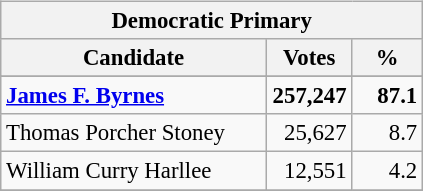<table class="wikitable" align="left" style="margin: 1em 1em 1em 0; font-size: 95%;">
<tr>
<th colspan="3">Democratic Primary</th>
</tr>
<tr>
<th colspan="1" style="width: 170px">Candidate</th>
<th style="width: 50px">Votes</th>
<th style="width: 40px">%</th>
</tr>
<tr>
</tr>
<tr>
<td><strong><a href='#'>James F. Byrnes</a></strong></td>
<td align="right"><strong>257,247</strong></td>
<td align="right"><strong>87.1</strong></td>
</tr>
<tr>
<td>Thomas Porcher Stoney</td>
<td align="right">25,627</td>
<td align="right">8.7</td>
</tr>
<tr>
<td>William Curry Harllee</td>
<td align="right">12,551</td>
<td align="right">4.2</td>
</tr>
<tr>
</tr>
</table>
